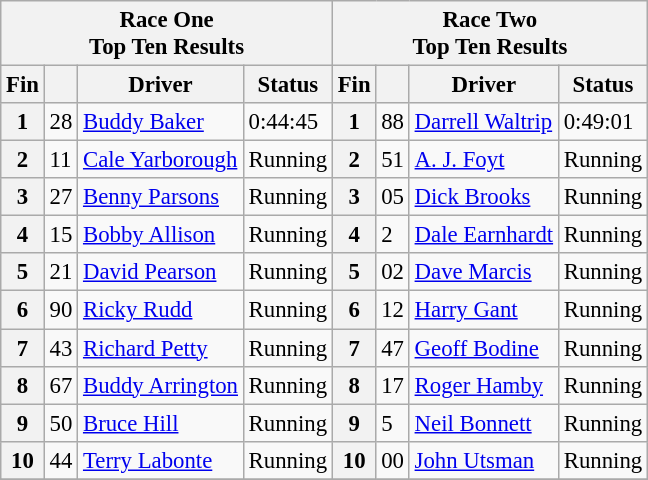<table class="wikitable" style="font-size: 95%;">
<tr>
<th colspan=4><strong>Race One<br>Top Ten Results</strong></th>
<th colspan=4><strong>Race Two<br>Top Ten Results</strong></th>
</tr>
<tr>
<th>Fin</th>
<th></th>
<th>Driver</th>
<th>Status</th>
<th>Fin</th>
<th></th>
<th>Driver</th>
<th>Status</th>
</tr>
<tr>
<th>1</th>
<td>28</td>
<td><a href='#'>Buddy Baker</a></td>
<td>0:44:45</td>
<th>1</th>
<td>88</td>
<td><a href='#'>Darrell Waltrip</a></td>
<td>0:49:01</td>
</tr>
<tr>
<th>2</th>
<td>11</td>
<td><a href='#'>Cale Yarborough</a></td>
<td>Running</td>
<th>2</th>
<td>51</td>
<td><a href='#'>A. J. Foyt</a></td>
<td>Running</td>
</tr>
<tr>
<th>3</th>
<td>27</td>
<td><a href='#'>Benny Parsons</a></td>
<td>Running</td>
<th>3</th>
<td>05</td>
<td><a href='#'>Dick Brooks</a></td>
<td>Running</td>
</tr>
<tr>
<th>4</th>
<td>15</td>
<td><a href='#'>Bobby Allison</a></td>
<td>Running</td>
<th>4</th>
<td>2</td>
<td><a href='#'>Dale Earnhardt</a></td>
<td>Running</td>
</tr>
<tr>
<th>5</th>
<td>21</td>
<td><a href='#'>David Pearson</a></td>
<td>Running</td>
<th>5</th>
<td>02</td>
<td><a href='#'>Dave Marcis</a></td>
<td>Running</td>
</tr>
<tr>
<th>6</th>
<td>90</td>
<td><a href='#'>Ricky Rudd</a></td>
<td>Running</td>
<th>6</th>
<td>12</td>
<td><a href='#'>Harry Gant</a></td>
<td>Running</td>
</tr>
<tr>
<th>7</th>
<td>43</td>
<td><a href='#'>Richard Petty</a></td>
<td>Running</td>
<th>7</th>
<td>47</td>
<td><a href='#'>Geoff Bodine</a></td>
<td>Running</td>
</tr>
<tr>
<th>8</th>
<td>67</td>
<td><a href='#'>Buddy Arrington</a></td>
<td>Running</td>
<th>8</th>
<td>17</td>
<td><a href='#'>Roger Hamby</a></td>
<td>Running</td>
</tr>
<tr>
<th>9</th>
<td>50</td>
<td><a href='#'>Bruce Hill</a></td>
<td>Running</td>
<th>9</th>
<td>5</td>
<td><a href='#'>Neil Bonnett</a></td>
<td>Running</td>
</tr>
<tr>
<th>10</th>
<td>44</td>
<td><a href='#'>Terry Labonte</a></td>
<td>Running</td>
<th>10</th>
<td>00</td>
<td><a href='#'>John Utsman</a></td>
<td>Running</td>
</tr>
<tr>
</tr>
</table>
